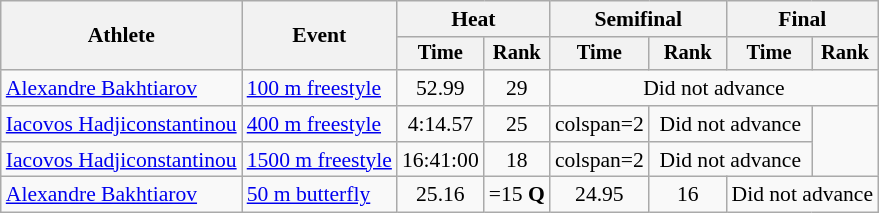<table class=wikitable style=font-size:90%>
<tr>
<th rowspan=2>Athlete</th>
<th rowspan=2>Event</th>
<th colspan=2>Heat</th>
<th colspan=2>Semifinal</th>
<th colspan=2>Final</th>
</tr>
<tr style=font-size:95%>
<th>Time</th>
<th>Rank</th>
<th>Time</th>
<th>Rank</th>
<th>Time</th>
<th>Rank</th>
</tr>
<tr align=center>
<td align=left><a href='#'>Alexandre Bakhtiarov</a></td>
<td align=left><a href='#'>100 m freestyle</a></td>
<td>52.99</td>
<td>29</td>
<td colspan=4>Did not advance</td>
</tr>
<tr align=center>
<td align=left><a href='#'>Iacovos Hadjiconstantinou</a></td>
<td align=left><a href='#'>400 m freestyle</a></td>
<td>4:14.57</td>
<td>25</td>
<td>colspan=2 </td>
<td colspan=2>Did not advance</td>
</tr>
<tr align=center>
<td align=left><a href='#'>Iacovos Hadjiconstantinou</a></td>
<td align=left><a href='#'>1500 m freestyle</a></td>
<td>16:41:00</td>
<td>18</td>
<td>colspan=2 </td>
<td colspan=2>Did not advance</td>
</tr>
<tr align=center>
<td align=left><a href='#'>Alexandre Bakhtiarov</a></td>
<td align=left><a href='#'>50 m butterfly</a></td>
<td>25.16</td>
<td>=15 <strong>Q</strong></td>
<td>24.95</td>
<td>16</td>
<td colspan=2>Did not advance</td>
</tr>
</table>
